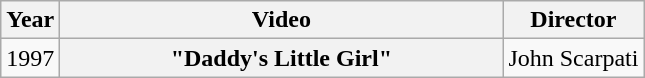<table class="wikitable plainrowheaders">
<tr>
<th>Year</th>
<th style="width:18em;">Video</th>
<th>Director</th>
</tr>
<tr>
<td>1997</td>
<th scope="row">"Daddy's Little Girl"</th>
<td>John Scarpati</td>
</tr>
</table>
